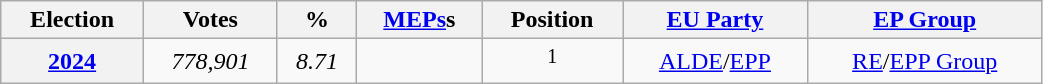<table class=wikitable style="text-align: right;" width=55%>
<tr>
<th>Election</th>
<th>Votes</th>
<th>%</th>
<th><a href='#'>MEPs</a>s</th>
<th>Position</th>
<th><a href='#'>EU Party</a></th>
<th><a href='#'>EP Group</a></th>
</tr>
<tr style="text-align:center;">
<th><a href='#'>2024</a></th>
<td><em>778,901</em></td>
<td><em>8.71</em></td>
<td></td>
<td><sup>1</sup></td>
<td><a href='#'>ALDE</a>/<a href='#'>EPP</a></td>
<td><a href='#'>RE</a>/<a href='#'>EPP Group</a></td>
</tr>
</table>
